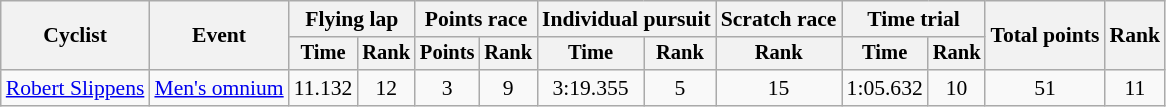<table class="wikitable" style="font-size:90%">
<tr>
<th rowspan=2>Cyclist</th>
<th rowspan=2>Event</th>
<th colspan=2>Flying lap</th>
<th colspan=2>Points race</th>
<th colspan=2>Individual pursuit</th>
<th>Scratch race</th>
<th colspan=2>Time trial</th>
<th rowspan=2>Total points</th>
<th rowspan=2>Rank</th>
</tr>
<tr style="font-size:95%">
<th>Time</th>
<th>Rank</th>
<th>Points</th>
<th>Rank</th>
<th>Time</th>
<th>Rank</th>
<th>Rank</th>
<th>Time</th>
<th>Rank</th>
</tr>
<tr align=center>
<td align=left><a href='#'>Robert Slippens</a></td>
<td align=left><a href='#'>Men's omnium</a></td>
<td>11.132</td>
<td>12</td>
<td>3</td>
<td>9</td>
<td>3:19.355</td>
<td>5</td>
<td>15</td>
<td>1:05.632</td>
<td>10</td>
<td>51</td>
<td>11</td>
</tr>
</table>
